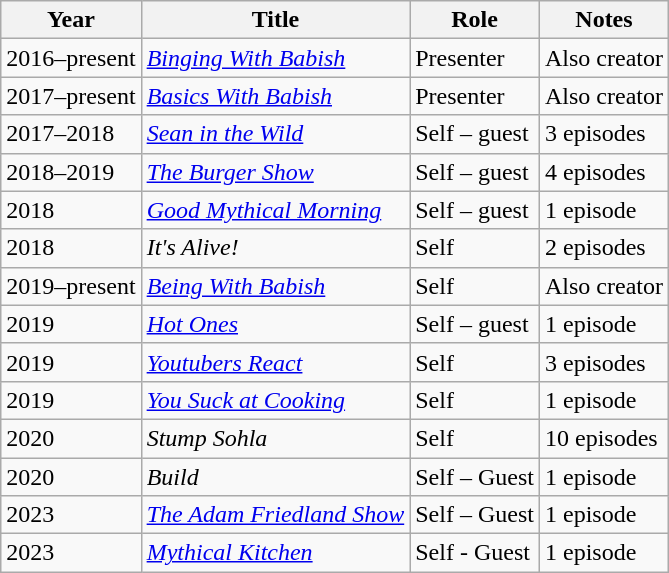<table class="wikitable sortable plainrowheaders">
<tr>
<th>Year</th>
<th>Title</th>
<th>Role</th>
<th class="unsortable">Notes</th>
</tr>
<tr>
<td>2016–present</td>
<td><em><a href='#'>Binging With Babish</a></em></td>
<td>Presenter</td>
<td>Also creator</td>
</tr>
<tr>
<td>2017–present</td>
<td><em><a href='#'>Basics With Babish</a></em></td>
<td>Presenter</td>
<td>Also creator</td>
</tr>
<tr>
<td>2017–2018</td>
<td><em><a href='#'>Sean in the Wild</a></em></td>
<td>Self – guest</td>
<td>3 episodes</td>
</tr>
<tr>
<td>2018–2019</td>
<td><em><a href='#'>The Burger Show</a></em></td>
<td>Self – guest</td>
<td>4 episodes</td>
</tr>
<tr>
<td>2018</td>
<td><em><a href='#'>Good Mythical Morning</a></em></td>
<td>Self – guest</td>
<td>1 episode</td>
</tr>
<tr>
<td>2018</td>
<td><em>It's Alive! </em></td>
<td>Self</td>
<td>2 episodes</td>
</tr>
<tr>
<td>2019–present</td>
<td><em><a href='#'>Being With Babish</a></em></td>
<td>Self</td>
<td>Also creator</td>
</tr>
<tr>
<td>2019</td>
<td><em><a href='#'>Hot Ones</a></em></td>
<td>Self – guest</td>
<td>1 episode</td>
</tr>
<tr>
<td>2019</td>
<td><em><a href='#'>Youtubers React</a></em></td>
<td>Self</td>
<td>3 episodes</td>
</tr>
<tr>
<td>2019</td>
<td><em><a href='#'>You Suck at Cooking</a></em></td>
<td>Self</td>
<td>1 episode</td>
</tr>
<tr>
<td>2020</td>
<td><em>Stump Sohla</em></td>
<td>Self</td>
<td>10 episodes</td>
</tr>
<tr>
<td>2020</td>
<td><em>Build</em></td>
<td>Self – Guest</td>
<td>1 episode</td>
</tr>
<tr>
<td>2023</td>
<td><em><a href='#'>The Adam Friedland Show</a></em></td>
<td>Self – Guest</td>
<td>1 episode</td>
</tr>
<tr>
<td>2023</td>
<td><em><a href='#'>Mythical Kitchen</a></em></td>
<td>Self - Guest</td>
<td>1 episode</td>
</tr>
</table>
